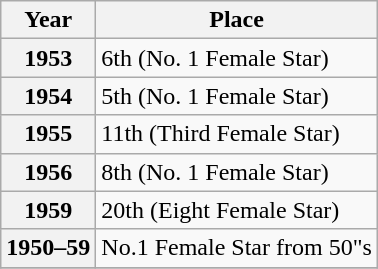<table class="wikitable plainrowheaders sortable" style="margin-right:0:">
<tr>
<th scope="col">Year</th>
<th scope="col">Place</th>
</tr>
<tr>
<th scope"row">1953</th>
<td>6th  (No. 1 Female Star)</td>
</tr>
<tr>
<th scope"row">1954</th>
<td>5th  (No. 1 Female Star)</td>
</tr>
<tr>
<th scope"row">1955</th>
<td>11th (Third Female Star)</td>
</tr>
<tr>
<th scope"row">1956</th>
<td>8th  (No. 1 Female Star)</td>
</tr>
<tr>
<th scope"row">1959</th>
<td>20th  (Eight Female Star)</td>
</tr>
<tr>
<th scope"row">1950–59</th>
<td>No.1 Female Star from 50"s</td>
</tr>
<tr>
</tr>
</table>
